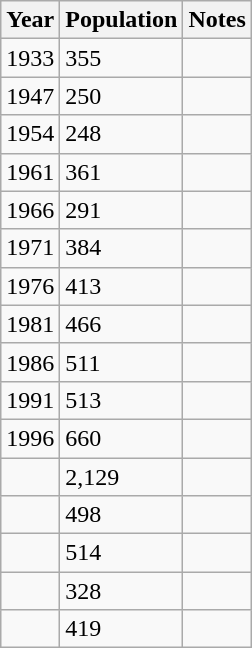<table class="wikitable">
<tr>
<th>Year</th>
<th>Population</th>
<th>Notes</th>
</tr>
<tr>
<td>1933</td>
<td>355</td>
<td></td>
</tr>
<tr>
<td>1947</td>
<td>250</td>
<td></td>
</tr>
<tr>
<td>1954</td>
<td>248</td>
<td></td>
</tr>
<tr>
<td>1961</td>
<td>361</td>
<td></td>
</tr>
<tr>
<td>1966</td>
<td>291</td>
<td></td>
</tr>
<tr>
<td>1971</td>
<td>384</td>
<td></td>
</tr>
<tr>
<td>1976</td>
<td>413</td>
<td></td>
</tr>
<tr>
<td>1981</td>
<td>466</td>
<td></td>
</tr>
<tr>
<td>1986</td>
<td>511</td>
<td></td>
</tr>
<tr>
<td>1991</td>
<td>513</td>
<td></td>
</tr>
<tr>
<td>1996</td>
<td>660</td>
<td></td>
</tr>
<tr>
<td></td>
<td>2,129</td>
<td></td>
</tr>
<tr>
<td></td>
<td>498</td>
<td></td>
</tr>
<tr>
<td></td>
<td>514</td>
<td></td>
</tr>
<tr>
<td></td>
<td>328</td>
<td></td>
</tr>
<tr>
<td></td>
<td>419</td>
<td></td>
</tr>
</table>
